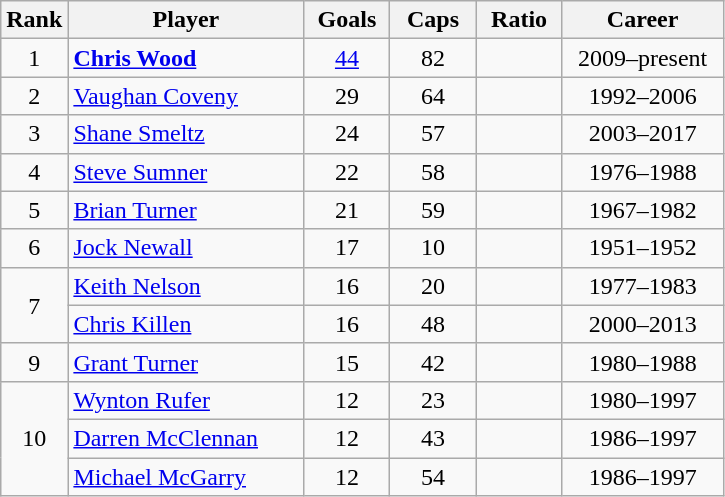<table class="wikitable sortable" style="text-align:center;">
<tr>
<th width=30px>Rank</th>
<th style="width:150px;">Player</th>
<th width=50px>Goals</th>
<th width=50px>Caps</th>
<th width=50px>Ratio</th>
<th width=100px>Career</th>
</tr>
<tr>
<td>1</td>
<td style="text-align:left;"><strong><a href='#'>Chris Wood</a></strong></td>
<td><a href='#'>44</a></td>
<td>82</td>
<td></td>
<td>2009–present</td>
</tr>
<tr>
<td>2</td>
<td style="text-align:left;"><a href='#'>Vaughan Coveny</a></td>
<td>29</td>
<td>64</td>
<td></td>
<td>1992–2006</td>
</tr>
<tr>
<td>3</td>
<td style="text-align:left;"><a href='#'>Shane Smeltz</a></td>
<td>24</td>
<td>57</td>
<td></td>
<td>2003–2017</td>
</tr>
<tr>
<td>4</td>
<td style="text-align:left;"><a href='#'>Steve Sumner</a></td>
<td>22</td>
<td>58</td>
<td></td>
<td>1976–1988</td>
</tr>
<tr>
<td>5</td>
<td style="text-align:left;"><a href='#'>Brian Turner</a></td>
<td>21</td>
<td>59</td>
<td></td>
<td>1967–1982</td>
</tr>
<tr>
<td>6</td>
<td style="text-align:left;"><a href='#'>Jock Newall</a></td>
<td>17</td>
<td>10</td>
<td></td>
<td>1951–1952</td>
</tr>
<tr>
<td rowspan=2>7</td>
<td style="text-align:left;"><a href='#'>Keith Nelson</a></td>
<td>16</td>
<td>20</td>
<td></td>
<td>1977–1983</td>
</tr>
<tr>
<td style="text-align:left;"><a href='#'>Chris Killen</a></td>
<td>16</td>
<td>48</td>
<td></td>
<td>2000–2013</td>
</tr>
<tr>
<td>9</td>
<td style="text-align:left;"><a href='#'>Grant Turner</a></td>
<td>15</td>
<td>42</td>
<td></td>
<td>1980–1988</td>
</tr>
<tr>
<td rowspan=3>10</td>
<td style="text-align:left;"><a href='#'>Wynton Rufer</a></td>
<td>12</td>
<td>23</td>
<td></td>
<td>1980–1997</td>
</tr>
<tr>
<td style="text-align:left;"><a href='#'>Darren McClennan</a></td>
<td>12</td>
<td>43</td>
<td></td>
<td>1986–1997</td>
</tr>
<tr>
<td style="text-align:left;"><a href='#'>Michael McGarry</a></td>
<td>12</td>
<td>54</td>
<td></td>
<td>1986–1997</td>
</tr>
</table>
